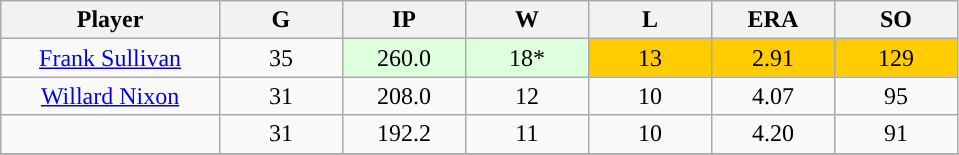<table class="wikitable sortable">
<tr>
<th bgcolor="#DDDDFF" width="16%">Player</th>
<th bgcolor="#DDDDFF" width="9%">G</th>
<th bgcolor="#DDDDFF" width="9%">IP</th>
<th bgcolor="#DDDDFF" width="9%">W</th>
<th bgcolor="#DDDDFF" width="9%">L</th>
<th bgcolor="#DDDDFF" width="9%">ERA</th>
<th bgcolor="#DDDDFF" width="9%">SO</th>
</tr>
<tr align="center">
<td><a href='#'>Frank Sullivan</a></td>
<td>35</td>
<td style="background:#DDFFDD;">260.0</td>
<td style="background:#DDFFDD;">18*</td>
<td style="background:#fc0;">13</td>
<td style="background:#fc0;">2.91</td>
<td style="background:#fc0;">129</td>
</tr>
<tr align="center">
<td><a href='#'>Willard Nixon</a></td>
<td>31</td>
<td>208.0</td>
<td>12</td>
<td>10</td>
<td>4.07</td>
<td>95</td>
</tr>
<tr align="center">
<td></td>
<td>31</td>
<td>192.2</td>
<td>11</td>
<td>10</td>
<td>4.20</td>
<td>91</td>
</tr>
<tr align="center">
</tr>
</table>
